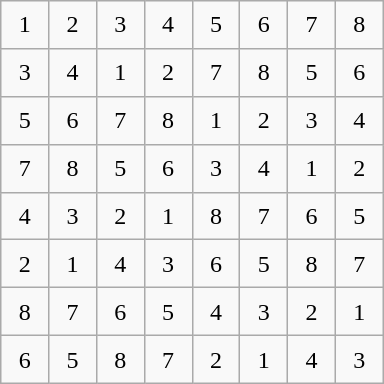<table class="wikitable" style="margin-left:auto;margin-right:auto;text-align:center;width:16em;height:16em;table-layout:fixed;">
<tr>
<td>1</td>
<td>2</td>
<td>3</td>
<td>4</td>
<td>5</td>
<td>6</td>
<td>7</td>
<td>8</td>
</tr>
<tr>
<td>3</td>
<td>4</td>
<td>1</td>
<td>2</td>
<td>7</td>
<td>8</td>
<td>5</td>
<td>6</td>
</tr>
<tr>
<td>5</td>
<td>6</td>
<td>7</td>
<td>8</td>
<td>1</td>
<td>2</td>
<td>3</td>
<td>4</td>
</tr>
<tr>
<td>7</td>
<td>8</td>
<td>5</td>
<td>6</td>
<td>3</td>
<td>4</td>
<td>1</td>
<td>2</td>
</tr>
<tr>
<td>4</td>
<td>3</td>
<td>2</td>
<td>1</td>
<td>8</td>
<td>7</td>
<td>6</td>
<td>5</td>
</tr>
<tr>
<td>2</td>
<td>1</td>
<td>4</td>
<td>3</td>
<td>6</td>
<td>5</td>
<td>8</td>
<td>7</td>
</tr>
<tr>
<td>8</td>
<td>7</td>
<td>6</td>
<td>5</td>
<td>4</td>
<td>3</td>
<td>2</td>
<td>1</td>
</tr>
<tr>
<td>6</td>
<td>5</td>
<td>8</td>
<td>7</td>
<td>2</td>
<td>1</td>
<td>4</td>
<td>3</td>
</tr>
</table>
